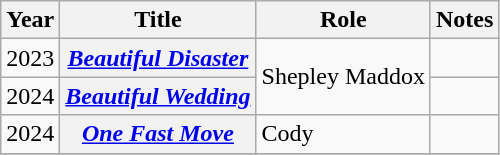<table class="wikitable sortable plainrowheaders">
<tr>
<th scope="col">Year</th>
<th scope="col">Title</th>
<th scope="col">Role</th>
<th scope="col">Notes</th>
</tr>
<tr>
<td>2023</td>
<th scope="row"><em><a href='#'>Beautiful Disaster</a></em></th>
<td rowspan="2">Shepley Maddox</td>
<td></td>
</tr>
<tr>
<td>2024</td>
<th scope="row"><em><a href='#'>Beautiful Wedding</a></em></th>
<td></td>
</tr>
<tr>
<td>2024</td>
<th scope="row"><em><a href='#'>One Fast Move</a></em></th>
<td>Cody</td>
<td></td>
</tr>
<tr>
</tr>
</table>
